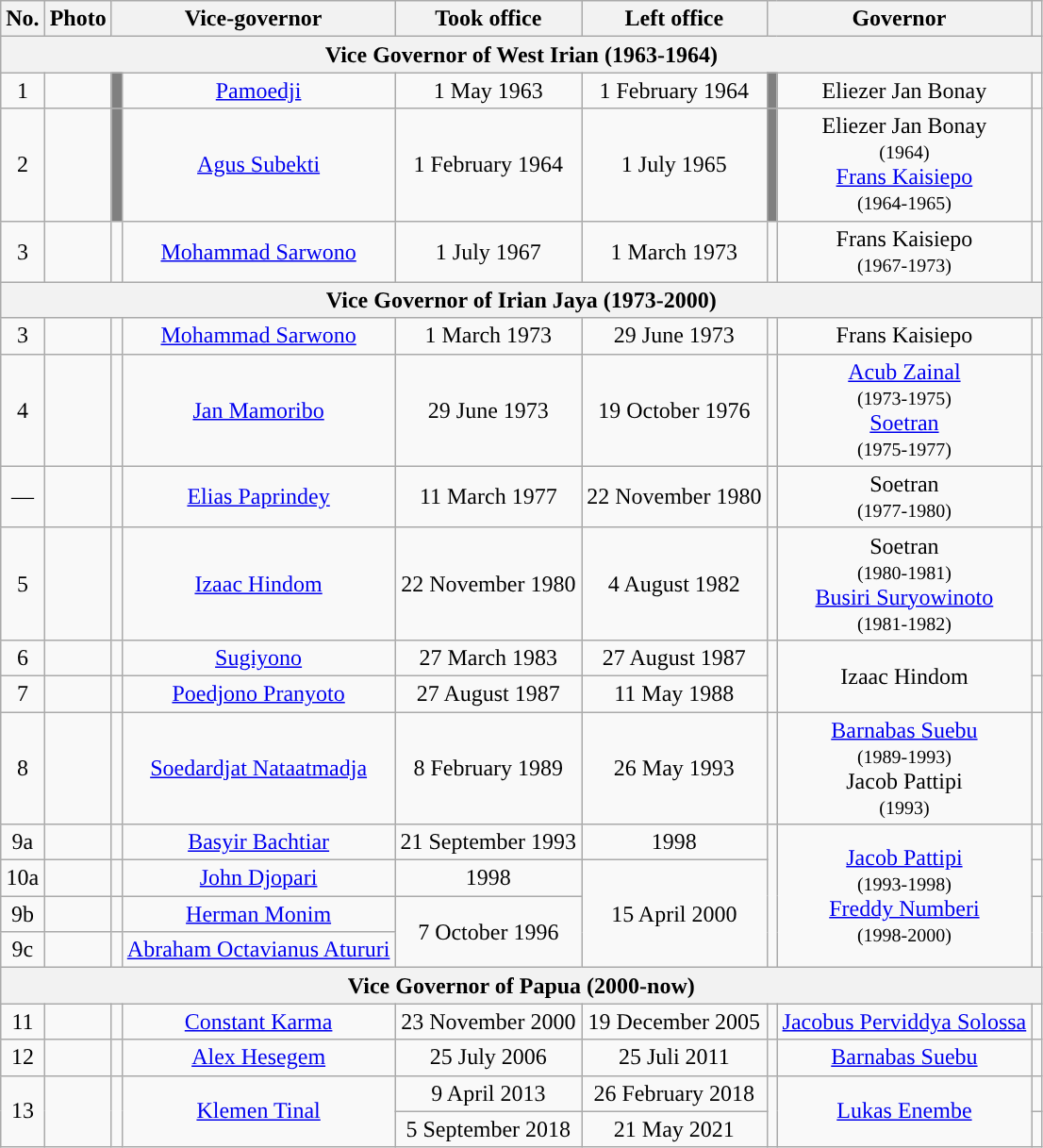<table class="wikitable" style="text-align:center">
<tr>
<th>No.</th>
<th>Photo</th>
<th colspan="2">Vice-governor</th>
<th>Took office</th>
<th>Left office</th>
<th colspan="2">Governor</th>
<th></th>
</tr>
<tr>
<th colspan="9">Vice Governor of West Irian (1963-1964)</th>
</tr>
<tr>
<td>1</td>
<td></td>
<td bgcolor="gray"></td>
<td><a href='#'>Pamoedji</a></td>
<td>1 May 1963</td>
<td>1 February 1964</td>
<td bgcolor="gray"></td>
<td>Eliezer Jan Bonay</td>
<td></td>
</tr>
<tr>
<td>2</td>
<td></td>
<td bgcolor="gray"></td>
<td><a href='#'>Agus Subekti</a></td>
<td>1 February 1964</td>
<td>1 July 1965</td>
<td bgcolor="gray"></td>
<td>Eliezer Jan Bonay<br><small>(1964)</small><br><a href='#'>Frans Kaisiepo</a><br><small>(1964-1965)</small></td>
<td></td>
</tr>
<tr>
<td>3</td>
<td></td>
<td></td>
<td><a href='#'>Mohammad Sarwono</a></td>
<td>1 July 1967</td>
<td>1 March 1973</td>
<td></td>
<td>Frans Kaisiepo<br><small>(1967-1973)</small></td>
<td></td>
</tr>
<tr>
<th colspan="9">Vice Governor of Irian Jaya (1973-2000)</th>
</tr>
<tr>
<td>3</td>
<td></td>
<td></td>
<td><a href='#'>Mohammad Sarwono</a></td>
<td>1 March 1973</td>
<td>29 June 1973</td>
<td></td>
<td>Frans Kaisiepo</td>
<td></td>
</tr>
<tr>
<td>4</td>
<td></td>
<td></td>
<td><a href='#'>Jan Mamoribo</a></td>
<td>29 June 1973</td>
<td>19 October 1976</td>
<td></td>
<td><a href='#'>Acub Zainal</a><br><small>(1973-1975)</small><br><a href='#'>Soetran</a><br><small>(1975-1977)</small></td>
<td></td>
</tr>
<tr>
<td>—</td>
<td></td>
<td></td>
<td><a href='#'>Elias Paprindey</a></td>
<td>11 March 1977</td>
<td>22 November 1980</td>
<td></td>
<td>Soetran<br><small>(1977-1980)</small></td>
<td></td>
</tr>
<tr>
<td>5</td>
<td></td>
<td></td>
<td><a href='#'>Izaac Hindom</a></td>
<td>22 November 1980</td>
<td>4 August 1982</td>
<td></td>
<td>Soetran<br><small>(1980-1981)</small><br><a href='#'>Busiri Suryowinoto</a><br><small>(1981-1982)</small></td>
<td></td>
</tr>
<tr>
<td>6</td>
<td></td>
<td></td>
<td><a href='#'>Sugiyono</a></td>
<td>27 March 1983</td>
<td>27 August 1987</td>
<td rowspan="2"></td>
<td rowspan="2">Izaac Hindom</td>
<td></td>
</tr>
<tr>
<td>7</td>
<td></td>
<td></td>
<td><a href='#'>Poedjono Pranyoto</a></td>
<td>27 August 1987</td>
<td>11 May 1988</td>
<td></td>
</tr>
<tr>
<td>8</td>
<td></td>
<td></td>
<td><a href='#'>Soedardjat Nataatmadja</a></td>
<td>8 February 1989</td>
<td>26 May 1993</td>
<td></td>
<td><a href='#'>Barnabas Suebu</a><br><small>(1989-1993)</small><br>Jacob Pattipi<br><small>(1993)</small></td>
<td></td>
</tr>
<tr>
<td>9a</td>
<td></td>
<td></td>
<td><a href='#'>Basyir Bachtiar</a></td>
<td>21 September 1993</td>
<td>1998</td>
<td rowspan="4"></td>
<td rowspan="4"><a href='#'>Jacob Pattipi</a><br><small>(1993-1998)</small><br><a href='#'>Freddy Numberi</a><br><small>(1998-2000)</small></td>
<td></td>
</tr>
<tr>
<td>10a</td>
<td></td>
<td></td>
<td><a href='#'>John Djopari</a></td>
<td>1998</td>
<td rowspan="3">15 April 2000</td>
<td></td>
</tr>
<tr>
<td>9b</td>
<td></td>
<td></td>
<td><a href='#'>Herman Monim</a></td>
<td rowspan="2">7 October 1996</td>
<td rowspan="2"></td>
</tr>
<tr>
<td>9c</td>
<td></td>
<td></td>
<td><a href='#'>Abraham Octavianus Atururi</a></td>
</tr>
<tr>
<th colspan="9">Vice Governor of Papua (2000-now)</th>
</tr>
<tr>
<td>11</td>
<td></td>
<td></td>
<td><a href='#'>Constant Karma</a></td>
<td>23 November 2000</td>
<td>19 December 2005</td>
<td></td>
<td><a href='#'>Jacobus Perviddya Solossa</a></td>
<td></td>
</tr>
<tr>
<td>12</td>
<td></td>
<td></td>
<td><a href='#'>Alex Hesegem</a></td>
<td>25 July 2006</td>
<td>25 Juli 2011</td>
<td></td>
<td><a href='#'>Barnabas Suebu</a></td>
<td></td>
</tr>
<tr>
<td rowspan="2">13</td>
<td rowspan="2"></td>
<td rowspan="2"></td>
<td rowspan="2"><a href='#'>Klemen Tinal</a></td>
<td>9 April 2013</td>
<td>26 February 2018</td>
<td rowspan="2"></td>
<td rowspan="2"><a href='#'>Lukas Enembe</a></td>
<td></td>
</tr>
<tr>
<td>5 September 2018</td>
<td>21 May 2021</td>
<td></td>
</tr>
</table>
